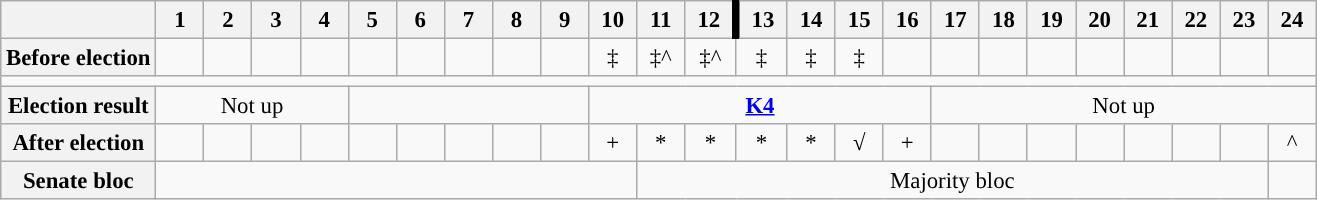<table class="wikitable" style="text-align:center; font-size:95%">
<tr>
<th></th>
<th width="25px">1</th>
<th width="25px">2</th>
<th width="25px">3</th>
<th width="25px">4</th>
<th width="25px">5</th>
<th width="25px">6</th>
<th width="25px">7</th>
<th width="25px">8</th>
<th width="25px">9</th>
<th width="25px">10</th>
<th width="25px">11</th>
<th width="25px">12</th>
<th width="25px" style="border-left:5px solid black;">13</th>
<th width="25px">14</th>
<th width="25px">15</th>
<th width="25px">16</th>
<th width="25px">17</th>
<th width="25px">18</th>
<th width="25px">19</th>
<th width="25px">20</th>
<th width="25px">21</th>
<th width="25px">22</th>
<th width="25px">23</th>
<th width="25px">24</th>
</tr>
<tr>
<th>Before election</th>
<td></td>
<td></td>
<td></td>
<td></td>
<td></td>
<td></td>
<td></td>
<td></td>
<td></td>
<td>‡</td>
<td>‡^</td>
<td>‡^</td>
<td>‡</td>
<td>‡</td>
<td>‡</td>
<td></td>
<td></td>
<td></td>
<td></td>
<td></td>
<td></td>
<td></td>
<td></td>
<td></td>
</tr>
<tr>
<td colspan=25></td>
</tr>
<tr>
<th>Election result</th>
<td colspan="4">Not up</td>
<td colspan="5"><strong><a href='#'></a></strong></td>
<td colspan="7"><strong><a href='#'>K4</a></strong></td>
<td colspan="9">Not up</td>
</tr>
<tr>
<th>After election</th>
<td></td>
<td></td>
<td></td>
<td></td>
<td></td>
<td></td>
<td></td>
<td></td>
<td></td>
<td>+</td>
<td>*</td>
<td>*</td>
<td>*</td>
<td>*</td>
<td>√</td>
<td>+</td>
<td></td>
<td></td>
<td></td>
<td></td>
<td></td>
<td></td>
<td></td>
<td>^</td>
</tr>
<tr>
<th>Senate bloc</th>
<td colspan="10"></td>
<td colspan="13">Majority bloc</td>
</tr>
</table>
